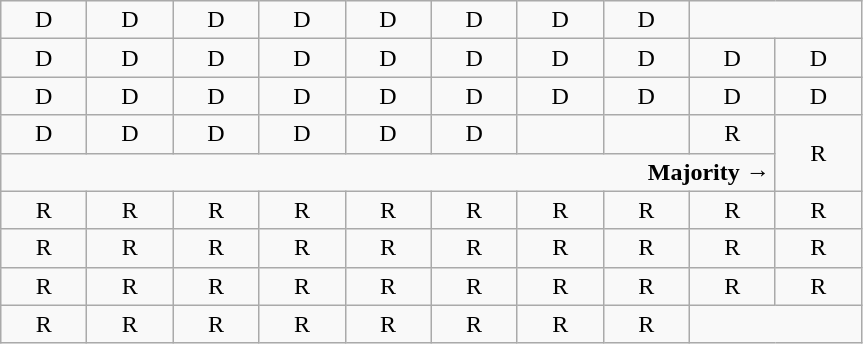<table class="wikitable" style="text-align:center">
<tr>
<td>D</td>
<td>D</td>
<td>D</td>
<td>D</td>
<td>D</td>
<td>D</td>
<td>D</td>
<td>D</td>
<td colspan=2></td>
</tr>
<tr>
<td width=50px >D</td>
<td width=50px >D</td>
<td width=50px >D</td>
<td width=50px >D</td>
<td width=50px >D</td>
<td width=50px >D</td>
<td width=50px >D</td>
<td width=50px >D</td>
<td width=50px >D</td>
<td width=50px >D</td>
</tr>
<tr>
<td>D<br></td>
<td>D<br></td>
<td>D<br></td>
<td>D</td>
<td>D</td>
<td>D</td>
<td>D</td>
<td>D</td>
<td>D</td>
<td>D</td>
</tr>
<tr>
<td>D<br></td>
<td>D<br></td>
<td>D<br></td>
<td>D<br></td>
<td>D<br></td>
<td>D<br></td>
<td></td>
<td></td>
<td>R<br></td>
<td rowspan=2 >R<br></td>
</tr>
<tr>
<td colspan=9 align=right><strong>Majority →</strong></td>
</tr>
<tr>
<td>R<br></td>
<td>R<br></td>
<td>R<br></td>
<td>R<br></td>
<td>R<br></td>
<td>R<br></td>
<td>R<br></td>
<td>R<br></td>
<td>R<br></td>
<td>R<br></td>
</tr>
<tr>
<td>R<br></td>
<td>R<br></td>
<td>R<br></td>
<td>R</td>
<td>R</td>
<td>R</td>
<td>R</td>
<td>R</td>
<td>R</td>
<td>R</td>
</tr>
<tr>
<td>R</td>
<td>R</td>
<td>R</td>
<td>R</td>
<td>R</td>
<td>R</td>
<td>R</td>
<td>R</td>
<td>R</td>
<td>R</td>
</tr>
<tr>
<td>R</td>
<td>R</td>
<td>R</td>
<td>R</td>
<td>R</td>
<td>R</td>
<td>R</td>
<td>R</td>
<td colspan=2></td>
</tr>
</table>
